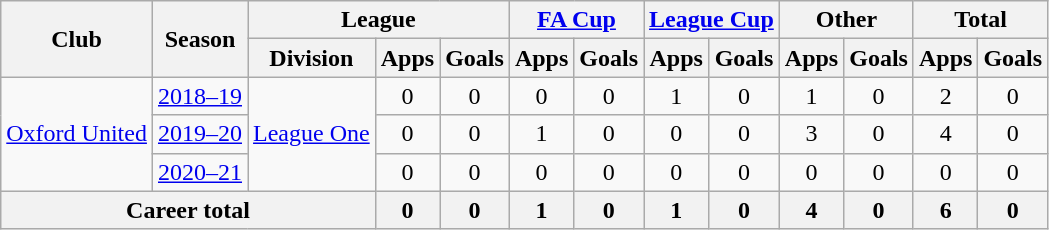<table class=wikitable style=text-align:center>
<tr>
<th rowspan=2>Club</th>
<th rowspan=2>Season</th>
<th colspan=3>League</th>
<th colspan=2><a href='#'>FA Cup</a></th>
<th colspan=2><a href='#'>League Cup</a></th>
<th colspan=2>Other</th>
<th colspan=2>Total</th>
</tr>
<tr>
<th>Division</th>
<th>Apps</th>
<th>Goals</th>
<th>Apps</th>
<th>Goals</th>
<th>Apps</th>
<th>Goals</th>
<th>Apps</th>
<th>Goals</th>
<th>Apps</th>
<th>Goals</th>
</tr>
<tr>
<td rowspan="3"><a href='#'>Oxford United</a></td>
<td><a href='#'>2018–19</a></td>
<td rowspan="3"><a href='#'>League One</a></td>
<td>0</td>
<td>0</td>
<td>0</td>
<td>0</td>
<td>1</td>
<td>0</td>
<td>1</td>
<td>0</td>
<td>2</td>
<td>0</td>
</tr>
<tr>
<td><a href='#'>2019–20</a></td>
<td>0</td>
<td>0</td>
<td>1</td>
<td>0</td>
<td>0</td>
<td>0</td>
<td>3</td>
<td>0</td>
<td>4</td>
<td>0</td>
</tr>
<tr>
<td><a href='#'>2020–21</a></td>
<td>0</td>
<td>0</td>
<td>0</td>
<td>0</td>
<td>0</td>
<td>0</td>
<td>0</td>
<td>0</td>
<td>0</td>
<td>0</td>
</tr>
<tr>
<th colspan=3>Career total</th>
<th>0</th>
<th>0</th>
<th>1</th>
<th>0</th>
<th>1</th>
<th>0</th>
<th>4</th>
<th>0</th>
<th>6</th>
<th>0</th>
</tr>
</table>
